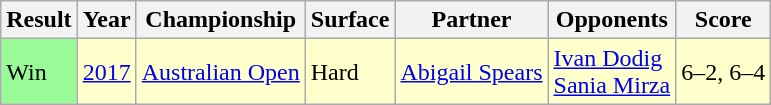<table class="sortable wikitable">
<tr>
<th>Result</th>
<th>Year</th>
<th>Championship</th>
<th>Surface</th>
<th>Partner</th>
<th>Opponents</th>
<th class="unsortable">Score</th>
</tr>
<tr style="background:#ffc;">
<td style="background:#98fb98;">Win</td>
<td><a href='#'>2017</a></td>
<td><a href='#'>Australian Open</a></td>
<td>Hard</td>
<td> <a href='#'>Abigail Spears</a></td>
<td> <a href='#'>Ivan Dodig</a> <br>  <a href='#'>Sania Mirza</a></td>
<td>6–2, 6–4</td>
</tr>
</table>
